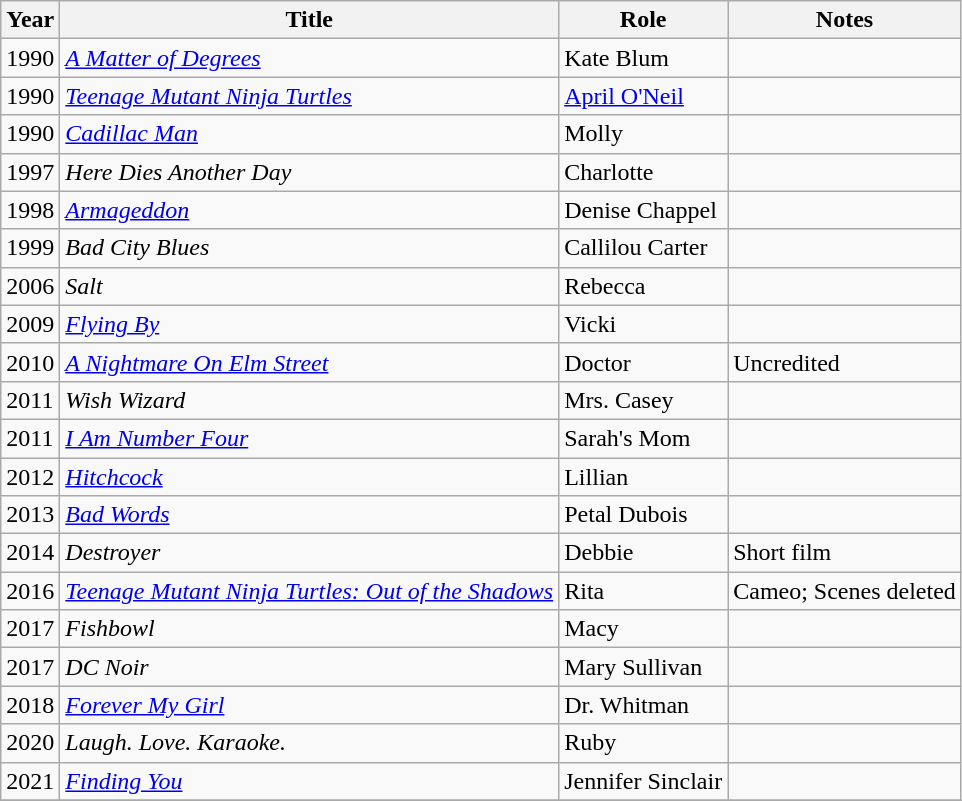<table class="wikitable sortable">
<tr>
<th>Year</th>
<th>Title</th>
<th>Role</th>
<th class="unsortable">Notes</th>
</tr>
<tr>
<td>1990</td>
<td><em><a href='#'>A Matter of Degrees</a></em></td>
<td>Kate Blum</td>
<td></td>
</tr>
<tr>
<td>1990</td>
<td><em><a href='#'>Teenage Mutant Ninja Turtles</a></em></td>
<td><a href='#'>April O'Neil</a></td>
<td></td>
</tr>
<tr>
<td>1990</td>
<td><em><a href='#'>Cadillac Man</a></em></td>
<td>Molly</td>
<td></td>
</tr>
<tr>
<td>1997</td>
<td><em>Here Dies Another Day</em></td>
<td>Charlotte</td>
<td></td>
</tr>
<tr>
<td>1998</td>
<td><em><a href='#'>Armageddon</a></em></td>
<td>Denise Chappel</td>
<td></td>
</tr>
<tr>
<td>1999</td>
<td><em>Bad City Blues</em></td>
<td>Callilou Carter</td>
<td></td>
</tr>
<tr>
<td>2006</td>
<td><em>Salt</em></td>
<td>Rebecca</td>
<td></td>
</tr>
<tr>
<td>2009</td>
<td><em><a href='#'>Flying By</a></em></td>
<td>Vicki</td>
<td></td>
</tr>
<tr>
<td>2010</td>
<td><em><a href='#'>A Nightmare On Elm Street</a></em></td>
<td>Doctor</td>
<td>Uncredited</td>
</tr>
<tr>
<td>2011</td>
<td><em>Wish Wizard</em></td>
<td>Mrs. Casey</td>
<td></td>
</tr>
<tr>
<td>2011</td>
<td><em><a href='#'>I Am Number Four</a></em></td>
<td>Sarah's Mom</td>
<td></td>
</tr>
<tr>
<td>2012</td>
<td><em><a href='#'>Hitchcock</a></em></td>
<td>Lillian</td>
<td></td>
</tr>
<tr>
<td>2013</td>
<td><em><a href='#'>Bad Words</a></em></td>
<td>Petal Dubois</td>
<td></td>
</tr>
<tr>
<td>2014</td>
<td><em>Destroyer</em></td>
<td>Debbie</td>
<td>Short film</td>
</tr>
<tr>
<td>2016</td>
<td><em><a href='#'>Teenage Mutant Ninja Turtles: Out of the Shadows</a></em></td>
<td>Rita</td>
<td>Cameo; Scenes deleted</td>
</tr>
<tr>
<td>2017</td>
<td><em>Fishbowl</em></td>
<td>Macy</td>
<td></td>
</tr>
<tr>
<td>2017</td>
<td><em>DC Noir</em></td>
<td>Mary Sullivan</td>
<td></td>
</tr>
<tr>
<td>2018</td>
<td><em><a href='#'>Forever My Girl</a></em></td>
<td>Dr. Whitman</td>
<td></td>
</tr>
<tr>
<td>2020</td>
<td><em>Laugh. Love. Karaoke.</em></td>
<td>Ruby</td>
<td></td>
</tr>
<tr>
<td>2021</td>
<td><em><a href='#'>Finding You</a></em></td>
<td>Jennifer Sinclair</td>
<td></td>
</tr>
<tr>
</tr>
</table>
